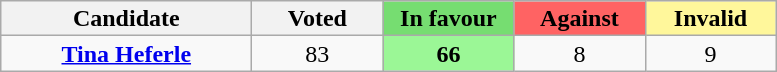<table class="wikitable" style="line-height:16px; text-align: center;">
<tr>
<th style="width:160px;">Candidate</th>
<th style="width:80px;">Voted</th>
<th style="width:80px; background:#76dd71;">In favour</th>
<th style="width:80px; background:#ff6363">Against</th>
<th style="width:80px; background:#fff79b">Invalid</th>
</tr>
<tr>
<td><strong><a href='#'>Tina Heferle</a></strong></td>
<td>83</td>
<td style="background:#9bf796;"><strong>66</strong></td>
<td>8</td>
<td>9</td>
</tr>
</table>
